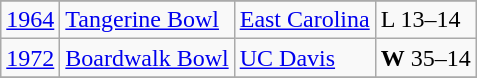<table class="wikitable">
<tr>
</tr>
<tr>
<td><a href='#'>1964</a></td>
<td><a href='#'>Tangerine Bowl</a></td>
<td><a href='#'>East Carolina</a></td>
<td>L 13–14</td>
</tr>
<tr>
<td><a href='#'>1972</a></td>
<td><a href='#'>Boardwalk Bowl</a></td>
<td><a href='#'>UC Davis</a></td>
<td><strong>W</strong> 35–14</td>
</tr>
<tr>
</tr>
</table>
